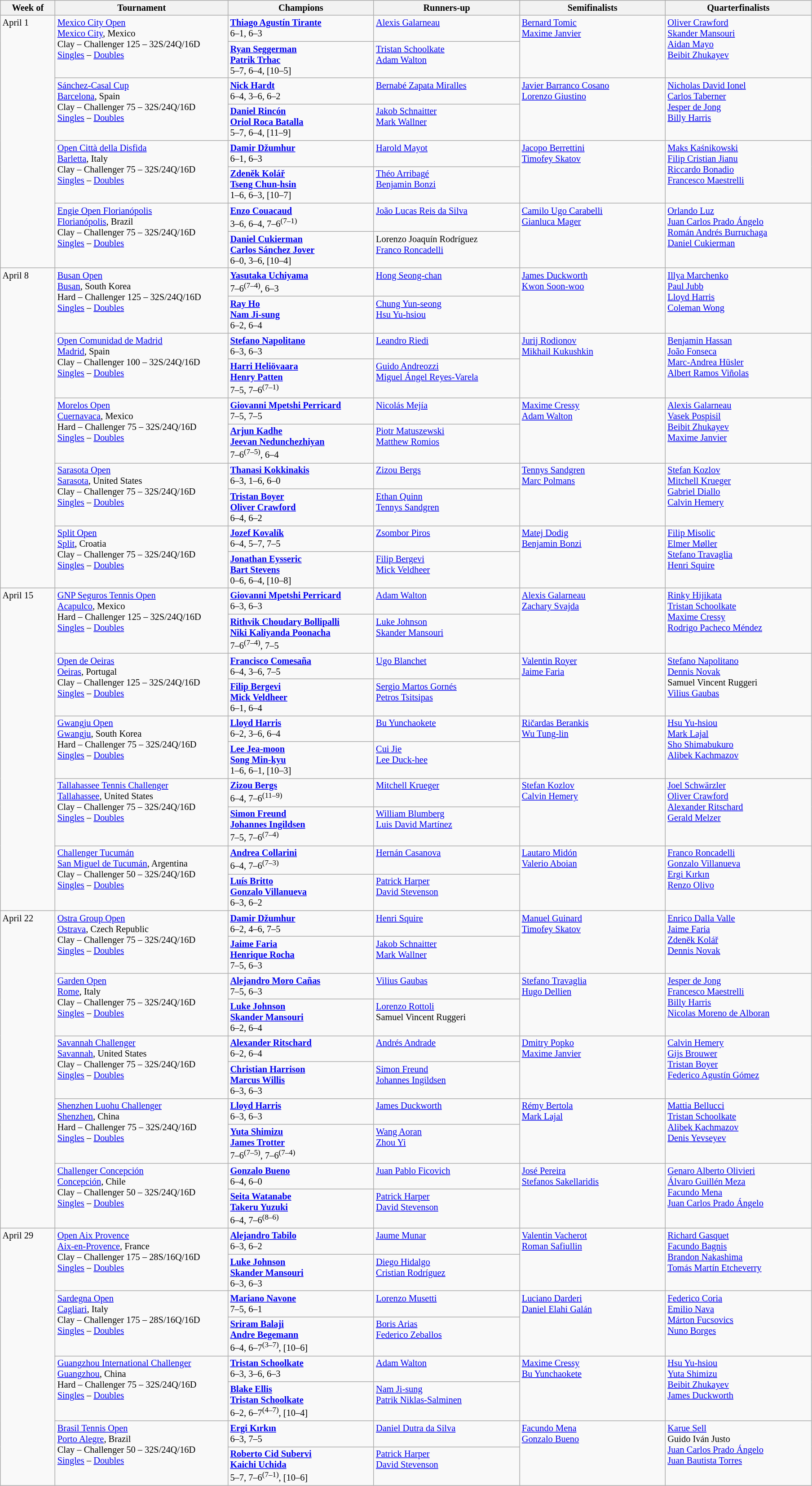<table class="wikitable" style="font-size:85%;">
<tr>
<th width="75">Week of</th>
<th width="250">Tournament</th>
<th width="210">Champions</th>
<th width="210">Runners-up</th>
<th width="210">Semifinalists</th>
<th width="210">Quarterfinalists</th>
</tr>
<tr valign=top>
<td rowspan=8>April 1</td>
<td rowspan=2><a href='#'>Mexico City Open</a><br><a href='#'>Mexico City</a>, Mexico <br> Clay – Challenger 125 – 32S/24Q/16D<br><a href='#'>Singles</a> – <a href='#'>Doubles</a></td>
<td> <strong><a href='#'>Thiago Agustín Tirante</a></strong><br>6–1, 6–3</td>
<td> <a href='#'>Alexis Galarneau</a></td>
<td rowspan=2> <a href='#'>Bernard Tomic</a> <br>  <a href='#'>Maxime Janvier</a></td>
<td rowspan=2> <a href='#'>Oliver Crawford</a> <br> <a href='#'>Skander Mansouri</a> <br> <a href='#'>Aidan Mayo</a> <br>  <a href='#'>Beibit Zhukayev</a></td>
</tr>
<tr valign=top>
<td> <strong><a href='#'>Ryan Seggerman</a></strong><br> <strong><a href='#'>Patrik Trhac</a></strong><br>5–7, 6–4, [10–5]</td>
<td> <a href='#'>Tristan Schoolkate</a><br> <a href='#'>Adam Walton</a></td>
</tr>
<tr valign=top>
<td rowspan=2><a href='#'>Sánchez-Casal Cup</a><br><a href='#'>Barcelona</a>, Spain <br> Clay – Challenger 75 – 32S/24Q/16D<br><a href='#'>Singles</a> – <a href='#'>Doubles</a></td>
<td> <strong><a href='#'>Nick Hardt</a></strong><br>6–4, 3–6, 6–2</td>
<td> <a href='#'>Bernabé Zapata Miralles</a></td>
<td rowspan=2> <a href='#'>Javier Barranco Cosano</a> <br>  <a href='#'>Lorenzo Giustino</a></td>
<td rowspan=2> <a href='#'>Nicholas David Ionel</a> <br> <a href='#'>Carlos Taberner</a> <br>  <a href='#'>Jesper de Jong</a><br>  <a href='#'>Billy Harris</a></td>
</tr>
<tr valign=top>
<td> <strong><a href='#'>Daniel Rincón</a></strong><br> <strong><a href='#'>Oriol Roca Batalla</a></strong><br>5–7, 6–4, [11–9]</td>
<td> <a href='#'>Jakob Schnaitter</a><br> <a href='#'>Mark Wallner</a></td>
</tr>
<tr valign=top>
<td rowspan=2><a href='#'>Open Città della Disfida</a><br><a href='#'>Barletta</a>, Italy <br> Clay – Challenger 75 – 32S/24Q/16D<br><a href='#'>Singles</a> – <a href='#'>Doubles</a></td>
<td> <strong><a href='#'>Damir Džumhur</a></strong><br>6–1, 6–3</td>
<td> <a href='#'>Harold Mayot</a></td>
<td rowspan=2> <a href='#'>Jacopo Berrettini</a> <br>  <a href='#'>Timofey Skatov</a></td>
<td rowspan=2> <a href='#'>Maks Kaśnikowski</a> <br>  <a href='#'>Filip Cristian Jianu</a> <br> <a href='#'>Riccardo Bonadio</a> <br>  <a href='#'>Francesco Maestrelli</a></td>
</tr>
<tr valign=top>
<td> <strong><a href='#'>Zdeněk Kolář</a></strong><br> <strong><a href='#'>Tseng Chun-hsin</a></strong><br>1–6, 6–3, [10–7]</td>
<td> <a href='#'>Théo Arribagé</a><br> <a href='#'>Benjamin Bonzi</a></td>
</tr>
<tr valign=top>
<td rowspan=2><a href='#'>Engie Open Florianópolis</a><br><a href='#'>Florianópolis</a>, Brazil <br> Clay – Challenger 75 – 32S/24Q/16D<br><a href='#'>Singles</a> – <a href='#'>Doubles</a></td>
<td> <strong><a href='#'>Enzo Couacaud</a></strong><br>3–6, 6–4, 7–6<sup>(7–1)</sup></td>
<td> <a href='#'>João Lucas Reis da Silva</a></td>
<td rowspan=2> <a href='#'>Camilo Ugo Carabelli</a> <br>  <a href='#'>Gianluca Mager</a></td>
<td rowspan=2> <a href='#'>Orlando Luz</a> <br>  <a href='#'>Juan Carlos Prado Ángelo</a> <br> <a href='#'>Román Andrés Burruchaga</a> <br>  <a href='#'>Daniel Cukierman</a></td>
</tr>
<tr valign=top>
<td> <strong><a href='#'>Daniel Cukierman</a></strong><br> <strong><a href='#'>Carlos Sánchez Jover</a></strong><br>6–0, 3–6, [10–4]</td>
<td> Lorenzo Joaquín Rodríguez<br> <a href='#'>Franco Roncadelli</a></td>
</tr>
<tr valign=top>
<td rowspan=10>April 8</td>
<td rowspan=2><a href='#'>Busan Open</a><br><a href='#'>Busan</a>, South Korea <br> Hard – Challenger 125 – 32S/24Q/16D<br><a href='#'>Singles</a> – <a href='#'>Doubles</a></td>
<td> <strong><a href='#'>Yasutaka Uchiyama</a></strong><br>7–6<sup>(7–4)</sup>, 6–3</td>
<td> <a href='#'>Hong Seong-chan</a></td>
<td rowspan=2> <a href='#'>James Duckworth</a> <br>  <a href='#'>Kwon Soon-woo</a></td>
<td rowspan=2> <a href='#'>Illya Marchenko</a> <br>  <a href='#'>Paul Jubb</a> <br> <a href='#'>Lloyd Harris</a> <br>  <a href='#'>Coleman Wong</a></td>
</tr>
<tr valign=top>
<td> <strong><a href='#'>Ray Ho</a></strong><br> <strong><a href='#'>Nam Ji-sung</a></strong><br>6–2, 6–4</td>
<td> <a href='#'>Chung Yun-seong</a><br> <a href='#'>Hsu Yu-hsiou</a></td>
</tr>
<tr valign=top>
<td rowspan=2><a href='#'>Open Comunidad de Madrid</a><br><a href='#'>Madrid</a>, Spain <br> Clay – Challenger 100 – 32S/24Q/16D<br><a href='#'>Singles</a> – <a href='#'>Doubles</a></td>
<td> <strong><a href='#'>Stefano Napolitano</a></strong><br>6–3, 6–3</td>
<td> <a href='#'>Leandro Riedi</a></td>
<td rowspan=2> <a href='#'>Jurij Rodionov</a> <br>  <a href='#'>Mikhail Kukushkin</a></td>
<td rowspan=2> <a href='#'>Benjamin Hassan</a> <br>  <a href='#'>João Fonseca</a> <br>  <a href='#'>Marc-Andrea Hüsler</a> <br>  <a href='#'>Albert Ramos Viñolas</a></td>
</tr>
<tr valign=top>
<td> <strong><a href='#'>Harri Heliövaara</a></strong><br> <strong><a href='#'>Henry Patten</a></strong><br>7–5, 7–6<sup>(7–1)</sup></td>
<td> <a href='#'>Guido Andreozzi</a><br> <a href='#'>Miguel Ángel Reyes-Varela</a></td>
</tr>
<tr valign=top>
<td rowspan=2><a href='#'>Morelos Open</a><br><a href='#'>Cuernavaca</a>, Mexico <br> Hard – Challenger 75 – 32S/24Q/16D<br><a href='#'>Singles</a> – <a href='#'>Doubles</a></td>
<td> <strong><a href='#'>Giovanni Mpetshi Perricard</a></strong><br>7–5, 7–5</td>
<td> <a href='#'>Nicolás Mejía</a></td>
<td rowspan=2> <a href='#'>Maxime Cressy</a> <br>  <a href='#'>Adam Walton</a></td>
<td rowspan=2> <a href='#'>Alexis Galarneau</a> <br> <a href='#'>Vasek Pospisil</a> <br> <a href='#'>Beibit Zhukayev</a> <br>  <a href='#'>Maxime Janvier</a></td>
</tr>
<tr valign=top>
<td> <strong><a href='#'>Arjun Kadhe</a></strong><br> <strong><a href='#'>Jeevan Nedunchezhiyan</a></strong><br>7–6<sup>(7–5)</sup>, 6–4</td>
<td> <a href='#'>Piotr Matuszewski</a><br> <a href='#'>Matthew Romios</a></td>
</tr>
<tr valign=top>
<td rowspan=2><a href='#'>Sarasota Open</a><br><a href='#'>Sarasota</a>, United States <br> Clay – Challenger 75 – 32S/24Q/16D<br><a href='#'>Singles</a> – <a href='#'>Doubles</a></td>
<td> <strong><a href='#'>Thanasi Kokkinakis</a></strong><br>6–3, 1–6, 6–0</td>
<td> <a href='#'>Zizou Bergs</a></td>
<td rowspan=2> <a href='#'>Tennys Sandgren</a> <br>  <a href='#'>Marc Polmans</a></td>
<td rowspan=2> <a href='#'>Stefan Kozlov</a> <br> <a href='#'>Mitchell Krueger</a> <br> <a href='#'>Gabriel Diallo</a> <br>  <a href='#'>Calvin Hemery</a></td>
</tr>
<tr valign=top>
<td> <strong><a href='#'>Tristan Boyer</a></strong><br> <strong><a href='#'>Oliver Crawford</a></strong><br>6–4, 6–2</td>
<td> <a href='#'>Ethan Quinn</a><br> <a href='#'>Tennys Sandgren</a></td>
</tr>
<tr valign=top>
<td rowspan=2><a href='#'>Split Open</a><br><a href='#'>Split</a>, Croatia <br> Clay – Challenger 75 – 32S/24Q/16D<br><a href='#'>Singles</a> – <a href='#'>Doubles</a></td>
<td> <strong><a href='#'>Jozef Kovalík</a></strong><br>6–4, 5–7, 7–5</td>
<td> <a href='#'>Zsombor Piros</a></td>
<td rowspan=2> <a href='#'>Matej Dodig</a> <br>  <a href='#'>Benjamin Bonzi</a></td>
<td rowspan=2> <a href='#'>Filip Misolic</a> <br>  <a href='#'>Elmer Møller</a> <br> <a href='#'>Stefano Travaglia</a> <br>  <a href='#'>Henri Squire</a></td>
</tr>
<tr valign=top>
<td> <strong><a href='#'>Jonathan Eysseric</a></strong><br> <strong><a href='#'>Bart Stevens</a></strong><br>0–6, 6–4, [10–8]</td>
<td> <a href='#'>Filip Bergevi</a><br> <a href='#'>Mick Veldheer</a></td>
</tr>
<tr valign=top>
<td rowspan=10>April 15</td>
<td rowspan=2><a href='#'>GNP Seguros Tennis Open</a><br><a href='#'>Acapulco</a>, Mexico <br> Hard – Challenger 125 – 32S/24Q/16D<br><a href='#'>Singles</a> – <a href='#'>Doubles</a></td>
<td> <strong><a href='#'>Giovanni Mpetshi Perricard</a></strong><br>6–3, 6–3</td>
<td> <a href='#'>Adam Walton</a></td>
<td rowspan=2> <a href='#'>Alexis Galarneau</a> <br>  <a href='#'>Zachary Svajda</a></td>
<td rowspan=2> <a href='#'>Rinky Hijikata</a> <br> <a href='#'>Tristan Schoolkate</a> <br> <a href='#'>Maxime Cressy</a> <br> <a href='#'>Rodrigo Pacheco Méndez</a></td>
</tr>
<tr valign=top>
<td> <strong><a href='#'>Rithvik Choudary Bollipalli</a></strong><br> <strong><a href='#'>Niki Kaliyanda Poonacha</a></strong><br>7–6<sup>(7–4)</sup>, 7–5</td>
<td> <a href='#'>Luke Johnson</a><br> <a href='#'>Skander Mansouri</a></td>
</tr>
<tr valign=top>
<td rowspan=2><a href='#'>Open de Oeiras</a><br><a href='#'>Oeiras</a>, Portugal <br> Clay – Challenger 125 – 32S/24Q/16D<br><a href='#'>Singles</a> – <a href='#'>Doubles</a></td>
<td> <strong><a href='#'>Francisco Comesaña</a></strong><br>6–4, 3–6, 7–5</td>
<td> <a href='#'>Ugo Blanchet</a></td>
<td rowspan=2> <a href='#'>Valentin Royer</a> <br>  <a href='#'>Jaime Faria</a></td>
<td rowspan=2> <a href='#'>Stefano Napolitano</a> <br> <a href='#'>Dennis Novak</a><br> Samuel Vincent Ruggeri <br>  <a href='#'>Vilius Gaubas</a></td>
</tr>
<tr valign=top>
<td> <strong><a href='#'>Filip Bergevi</a></strong><br> <strong><a href='#'>Mick Veldheer</a></strong><br>6–1, 6–4</td>
<td> <a href='#'>Sergio Martos Gornés</a><br> <a href='#'>Petros Tsitsipas</a></td>
</tr>
<tr valign=top>
<td rowspan=2><a href='#'>Gwangju Open</a><br><a href='#'>Gwangju</a>, South Korea <br> Hard – Challenger 75 – 32S/24Q/16D<br><a href='#'>Singles</a> – <a href='#'>Doubles</a></td>
<td> <strong><a href='#'>Lloyd Harris</a></strong><br>6–2, 3–6, 6–4</td>
<td> <a href='#'>Bu Yunchaokete</a></td>
<td rowspan=2> <a href='#'>Ričardas Berankis</a> <br>  <a href='#'>Wu Tung-lin</a></td>
<td rowspan=2> <a href='#'>Hsu Yu-hsiou</a> <br>  <a href='#'>Mark Lajal</a> <br>  <a href='#'>Sho Shimabukuro</a> <br>  <a href='#'>Alibek Kachmazov</a></td>
</tr>
<tr valign=top>
<td> <strong><a href='#'>Lee Jea-moon</a></strong><br> <strong><a href='#'>Song Min-kyu</a></strong><br>1–6, 6–1, [10–3]</td>
<td> <a href='#'>Cui Jie</a><br> <a href='#'>Lee Duck-hee</a></td>
</tr>
<tr valign=top>
<td rowspan=2><a href='#'>Tallahassee Tennis Challenger</a><br><a href='#'>Tallahassee</a>, United States <br> Clay – Challenger 75 – 32S/24Q/16D<br><a href='#'>Singles</a> – <a href='#'>Doubles</a></td>
<td> <strong><a href='#'>Zizou Bergs</a></strong><br>6–4, 7–6<sup>(11–9)</sup></td>
<td> <a href='#'>Mitchell Krueger</a></td>
<td rowspan=2> <a href='#'>Stefan Kozlov</a> <br>  <a href='#'>Calvin Hemery</a></td>
<td rowspan=2> <a href='#'>Joel Schwärzler</a> <br> <a href='#'>Oliver Crawford</a> <br>  <a href='#'>Alexander Ritschard</a> <br>  <a href='#'>Gerald Melzer</a></td>
</tr>
<tr valign=top>
<td> <strong><a href='#'>Simon Freund</a></strong><br> <strong><a href='#'>Johannes Ingildsen</a></strong><br>7–5, 7–6<sup>(7–4)</sup></td>
<td> <a href='#'>William Blumberg</a><br> <a href='#'>Luis David Martínez</a></td>
</tr>
<tr valign=top>
<td rowspan=2><a href='#'>Challenger Tucumán</a><br><a href='#'>San Miguel de Tucumán</a>, Argentina <br> Clay – Challenger 50 – 32S/24Q/16D<br><a href='#'>Singles</a> – <a href='#'>Doubles</a></td>
<td> <strong><a href='#'>Andrea Collarini</a></strong><br>6–4, 7–6<sup>(7–3)</sup></td>
<td> <a href='#'>Hernán Casanova</a></td>
<td rowspan=2> <a href='#'>Lautaro Midón</a> <br>  <a href='#'>Valerio Aboian</a></td>
<td rowspan=2> <a href='#'>Franco Roncadelli</a> <br> <a href='#'>Gonzalo Villanueva</a> <br> <a href='#'>Ergi Kırkın</a> <br>  <a href='#'>Renzo Olivo</a></td>
</tr>
<tr valign=top>
<td> <strong><a href='#'>Luís Britto</a></strong><br> <strong><a href='#'>Gonzalo Villanueva</a></strong><br>6–3, 6–2</td>
<td> <a href='#'>Patrick Harper</a><br> <a href='#'>David Stevenson</a></td>
</tr>
<tr valign=top>
<td rowspan=10>April 22</td>
<td rowspan=2><a href='#'>Ostra Group Open</a><br><a href='#'>Ostrava</a>, Czech Republic <br> Clay – Challenger 75 – 32S/24Q/16D<br><a href='#'>Singles</a> – <a href='#'>Doubles</a></td>
<td> <strong><a href='#'>Damir Džumhur</a></strong><br>6–2, 4–6, 7–5</td>
<td> <a href='#'>Henri Squire</a></td>
<td rowspan=2> <a href='#'>Manuel Guinard</a> <br>  <a href='#'>Timofey Skatov</a></td>
<td rowspan=2> <a href='#'>Enrico Dalla Valle</a> <br> <a href='#'>Jaime Faria</a> <br> <a href='#'>Zdeněk Kolář</a> <br>  <a href='#'>Dennis Novak</a></td>
</tr>
<tr valign=top>
<td> <strong><a href='#'>Jaime Faria</a></strong><br> <strong><a href='#'>Henrique Rocha</a></strong><br>7–5, 6–3</td>
<td> <a href='#'>Jakob Schnaitter</a><br> <a href='#'>Mark Wallner</a></td>
</tr>
<tr valign=top>
<td rowspan=2><a href='#'>Garden Open</a><br><a href='#'>Rome</a>, Italy <br> Clay – Challenger 75 – 32S/24Q/16D<br><a href='#'>Singles</a> – <a href='#'>Doubles</a></td>
<td> <strong><a href='#'>Alejandro Moro Cañas</a></strong><br>7–5, 6–3</td>
<td> <a href='#'>Vilius Gaubas</a></td>
<td rowspan=2> <a href='#'>Stefano Travaglia</a> <br>  <a href='#'>Hugo Dellien</a></td>
<td rowspan=2> <a href='#'>Jesper de Jong</a> <br> <a href='#'>Francesco Maestrelli</a> <br> <a href='#'>Billy Harris</a> <br>  <a href='#'>Nicolas Moreno de Alboran</a></td>
</tr>
<tr valign=top>
<td> <strong><a href='#'>Luke Johnson</a></strong><br> <strong><a href='#'>Skander Mansouri</a></strong><br>6–2, 6–4</td>
<td> <a href='#'>Lorenzo Rottoli</a><br> Samuel Vincent Ruggeri</td>
</tr>
<tr valign=top>
<td rowspan=2><a href='#'>Savannah Challenger</a><br><a href='#'>Savannah</a>, United States <br> Clay – Challenger 75 – 32S/24Q/16D<br><a href='#'>Singles</a> – <a href='#'>Doubles</a></td>
<td> <strong><a href='#'>Alexander Ritschard</a></strong><br>6–2, 6–4</td>
<td> <a href='#'>Andrés Andrade</a></td>
<td rowspan=2> <a href='#'>Dmitry Popko</a> <br>  <a href='#'>Maxime Janvier</a></td>
<td rowspan=2> <a href='#'>Calvin Hemery</a> <br> <a href='#'>Gijs Brouwer</a> <br> <a href='#'>Tristan Boyer</a> <br>  <a href='#'>Federico Agustín Gómez</a></td>
</tr>
<tr valign=top>
<td> <strong><a href='#'>Christian Harrison</a></strong><br> <strong><a href='#'>Marcus Willis</a></strong><br>6–3, 6–3</td>
<td> <a href='#'>Simon Freund</a><br> <a href='#'>Johannes Ingildsen</a></td>
</tr>
<tr valign=top>
<td rowspan=2><a href='#'>Shenzhen Luohu Challenger</a><br><a href='#'>Shenzhen</a>, China <br> Hard – Challenger 75 – 32S/24Q/16D<br><a href='#'>Singles</a> – <a href='#'>Doubles</a></td>
<td> <strong><a href='#'>Lloyd Harris</a></strong><br>6–3, 6–3</td>
<td> <a href='#'>James Duckworth</a></td>
<td rowspan=2> <a href='#'>Rémy Bertola</a> <br>  <a href='#'>Mark Lajal</a></td>
<td rowspan=2> <a href='#'>Mattia Bellucci</a> <br> <a href='#'>Tristan Schoolkate</a> <br> <a href='#'>Alibek Kachmazov</a> <br>  <a href='#'>Denis Yevseyev</a></td>
</tr>
<tr valign=top>
<td> <strong><a href='#'>Yuta Shimizu</a></strong><br> <strong><a href='#'>James Trotter</a></strong><br>7–6<sup>(7–5)</sup>, 7–6<sup>(7–4)</sup></td>
<td> <a href='#'>Wang Aoran</a><br> <a href='#'>Zhou Yi</a></td>
</tr>
<tr valign=top>
<td rowspan=2><a href='#'>Challenger Concepción</a><br><a href='#'>Concepción</a>, Chile <br> Clay – Challenger 50 – 32S/24Q/16D<br><a href='#'>Singles</a> – <a href='#'>Doubles</a></td>
<td> <strong><a href='#'>Gonzalo Bueno</a></strong><br>6–4, 6–0</td>
<td> <a href='#'>Juan Pablo Ficovich</a></td>
<td rowspan=2> <a href='#'>José Pereira</a> <br>  <a href='#'>Stefanos Sakellaridis</a></td>
<td rowspan=2> <a href='#'>Genaro Alberto Olivieri</a> <br> <a href='#'>Álvaro Guillén Meza</a> <br> <a href='#'>Facundo Mena</a> <br>  <a href='#'>Juan Carlos Prado Ángelo</a></td>
</tr>
<tr valign=top>
<td> <strong><a href='#'>Seita Watanabe</a></strong><br> <strong><a href='#'>Takeru Yuzuki</a></strong><br>6–4, 7–6<sup>(8–6)</sup></td>
<td> <a href='#'>Patrick Harper</a><br> <a href='#'>David Stevenson</a></td>
</tr>
<tr valign=top>
<td rowspan=8>April 29</td>
<td rowspan=2><a href='#'>Open Aix Provence</a><br><a href='#'>Aix-en-Provence</a>, France <br> Clay – Challenger 175 – 28S/16Q/16D<br><a href='#'>Singles</a> – <a href='#'>Doubles</a></td>
<td> <strong><a href='#'>Alejandro Tabilo</a></strong><br>6–3, 6–2</td>
<td> <a href='#'>Jaume Munar</a></td>
<td rowspan=2> <a href='#'>Valentin Vacherot</a> <br>  <a href='#'>Roman Safiullin</a></td>
<td rowspan=2> <a href='#'>Richard Gasquet</a> <br> <a href='#'>Facundo Bagnis</a> <br> <a href='#'>Brandon Nakashima</a> <br>  <a href='#'>Tomás Martín Etcheverry</a></td>
</tr>
<tr valign=top>
<td> <strong><a href='#'>Luke Johnson</a></strong><br> <strong><a href='#'>Skander Mansouri</a></strong><br>6–3, 6–3</td>
<td> <a href='#'>Diego Hidalgo</a><br> <a href='#'>Cristian Rodríguez</a></td>
</tr>
<tr valign=top>
<td rowspan=2><a href='#'>Sardegna Open</a><br><a href='#'>Cagliari</a>, Italy <br> Clay – Challenger 175 – 28S/16Q/16D<br><a href='#'>Singles</a> – <a href='#'>Doubles</a></td>
<td> <strong><a href='#'>Mariano Navone</a></strong><br>7–5, 6–1</td>
<td> <a href='#'>Lorenzo Musetti</a></td>
<td rowspan=2> <a href='#'>Luciano Darderi</a> <br>  <a href='#'>Daniel Elahi Galán</a></td>
<td rowspan=2> <a href='#'>Federico Coria</a> <br> <a href='#'>Emilio Nava</a> <br> <a href='#'>Márton Fucsovics</a> <br>  <a href='#'>Nuno Borges</a></td>
</tr>
<tr valign=top>
<td> <strong><a href='#'>Sriram Balaji</a></strong><br> <strong><a href='#'>Andre Begemann</a></strong><br>6–4, 6–7<sup>(3–7)</sup>, [10–6]</td>
<td> <a href='#'>Boris Arias</a><br> <a href='#'>Federico Zeballos</a></td>
</tr>
<tr valign=top>
<td rowspan=2><a href='#'>Guangzhou International Challenger</a><br><a href='#'>Guangzhou</a>, China <br> Hard – Challenger 75 – 32S/24Q/16D<br><a href='#'>Singles</a> – <a href='#'>Doubles</a></td>
<td> <strong><a href='#'>Tristan Schoolkate</a></strong><br>6–3, 3–6, 6–3</td>
<td> <a href='#'>Adam Walton</a></td>
<td rowspan=2> <a href='#'>Maxime Cressy</a> <br>  <a href='#'>Bu Yunchaokete</a></td>
<td rowspan=2> <a href='#'>Hsu Yu-hsiou</a> <br>  <a href='#'>Yuta Shimizu</a> <br>  <a href='#'>Beibit Zhukayev</a> <br>  <a href='#'>James Duckworth</a></td>
</tr>
<tr valign=top>
<td> <strong><a href='#'>Blake Ellis</a></strong><br> <strong><a href='#'>Tristan Schoolkate</a></strong><br>6–2, 6–7<sup>(4–7)</sup>, [10–4]</td>
<td> <a href='#'>Nam Ji-sung</a><br> <a href='#'>Patrik Niklas-Salminen</a></td>
</tr>
<tr valign=top>
<td rowspan=2><a href='#'>Brasil Tennis Open</a><br><a href='#'>Porto Alegre</a>, Brazil <br> Clay – Challenger 50 – 32S/24Q/16D<br><a href='#'>Singles</a> – <a href='#'>Doubles</a></td>
<td> <strong><a href='#'>Ergi Kırkın</a></strong><br>6–3, 7–5</td>
<td> <a href='#'>Daniel Dutra da Silva</a></td>
<td rowspan=2> <a href='#'>Facundo Mena</a> <br>  <a href='#'>Gonzalo Bueno</a></td>
<td rowspan=2> <a href='#'>Karue Sell</a> <br>  Guido Iván Justo <br> <a href='#'>Juan Carlos Prado Ángelo</a> <br>  <a href='#'>Juan Bautista Torres</a></td>
</tr>
<tr valign=top>
<td> <strong><a href='#'>Roberto Cid Subervi</a></strong><br> <strong><a href='#'>Kaichi Uchida</a></strong><br>5–7, 7–6<sup>(7–1)</sup>, [10–6]</td>
<td> <a href='#'>Patrick Harper</a><br> <a href='#'>David Stevenson</a></td>
</tr>
</table>
